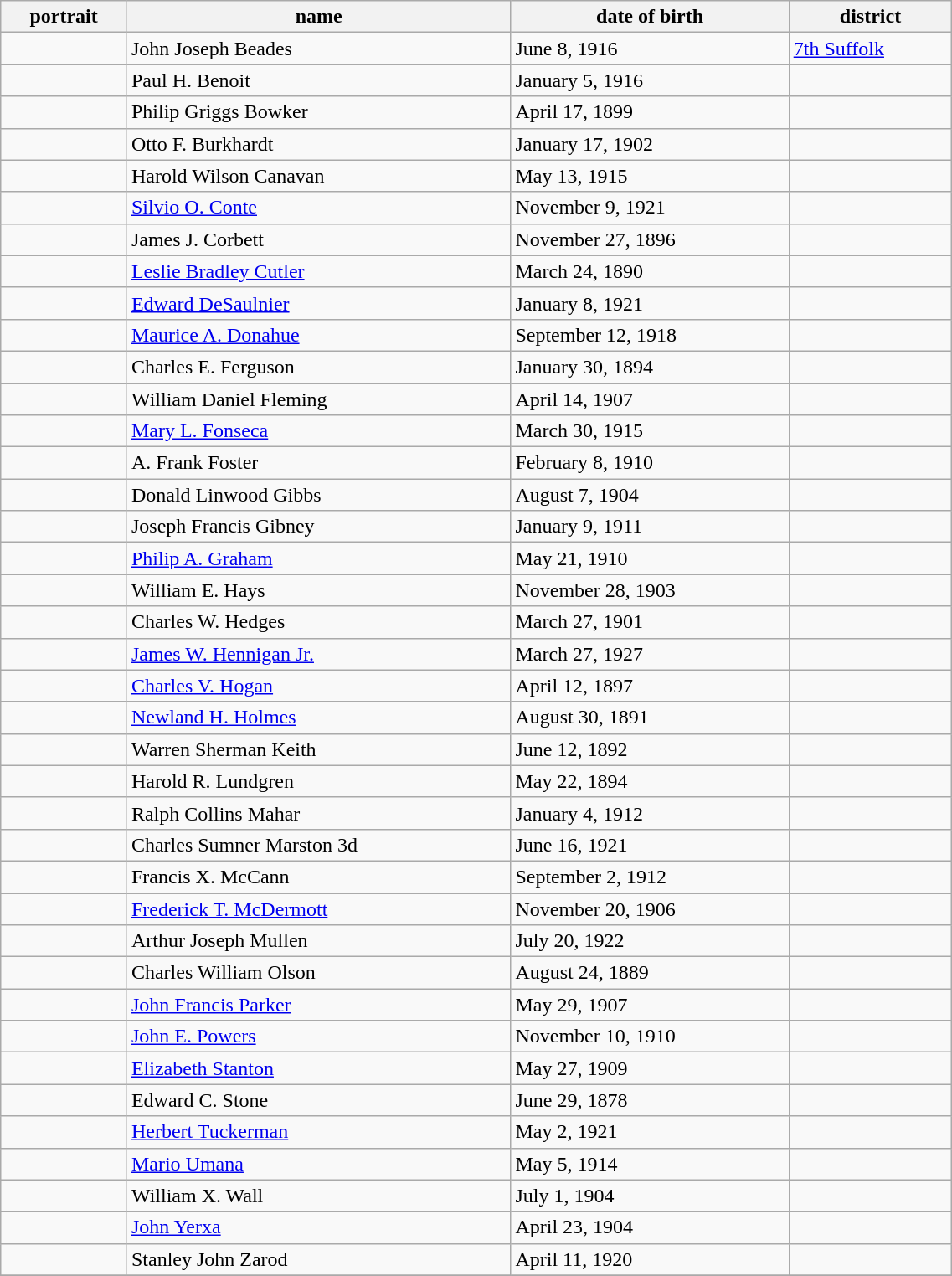<table class='wikitable sortable' style="width:60%">
<tr>
<th>portrait</th>
<th>name </th>
<th data-sort-type=date>date of birth </th>
<th>district </th>
</tr>
<tr>
<td></td>
<td>John Joseph Beades</td>
<td>June 8, 1916</td>
<td><a href='#'>7th Suffolk</a></td>
</tr>
<tr>
<td></td>
<td>Paul H. Benoit</td>
<td>January 5, 1916</td>
<td></td>
</tr>
<tr>
<td></td>
<td>Philip Griggs Bowker</td>
<td>April 17, 1899</td>
<td></td>
</tr>
<tr>
<td></td>
<td>Otto F. Burkhardt</td>
<td>January 17, 1902</td>
<td></td>
</tr>
<tr>
<td></td>
<td>Harold Wilson Canavan</td>
<td>May 13, 1915</td>
<td></td>
</tr>
<tr>
<td></td>
<td><a href='#'>Silvio O. Conte</a></td>
<td>November 9, 1921</td>
<td></td>
</tr>
<tr>
<td></td>
<td>James J. Corbett</td>
<td>November 27, 1896</td>
<td></td>
</tr>
<tr>
<td></td>
<td><a href='#'>Leslie Bradley Cutler</a></td>
<td>March 24, 1890</td>
<td></td>
</tr>
<tr>
<td></td>
<td><a href='#'>Edward DeSaulnier</a></td>
<td>January 8, 1921</td>
<td></td>
</tr>
<tr>
<td></td>
<td><a href='#'>Maurice A. Donahue</a></td>
<td>September 12, 1918</td>
<td></td>
</tr>
<tr>
<td></td>
<td>Charles E. Ferguson</td>
<td>January 30, 1894</td>
<td></td>
</tr>
<tr>
<td></td>
<td>William Daniel Fleming</td>
<td>April 14, 1907</td>
<td></td>
</tr>
<tr>
<td></td>
<td><a href='#'>Mary L. Fonseca</a></td>
<td>March 30, 1915</td>
<td></td>
</tr>
<tr>
<td></td>
<td>A. Frank Foster</td>
<td>February 8, 1910</td>
<td></td>
</tr>
<tr>
<td></td>
<td>Donald Linwood Gibbs</td>
<td>August 7, 1904</td>
<td></td>
</tr>
<tr>
<td></td>
<td>Joseph Francis Gibney</td>
<td>January 9, 1911</td>
<td></td>
</tr>
<tr>
<td></td>
<td><a href='#'>Philip A. Graham</a></td>
<td>May 21, 1910</td>
<td></td>
</tr>
<tr>
<td></td>
<td>William E. Hays</td>
<td>November 28, 1903</td>
<td></td>
</tr>
<tr>
<td></td>
<td>Charles W. Hedges</td>
<td>March 27, 1901</td>
<td></td>
</tr>
<tr>
<td></td>
<td><a href='#'>James W. Hennigan Jr.</a></td>
<td>March 27, 1927</td>
<td></td>
</tr>
<tr>
<td></td>
<td><a href='#'>Charles V. Hogan</a></td>
<td>April 12, 1897</td>
<td></td>
</tr>
<tr>
<td></td>
<td><a href='#'>Newland H. Holmes</a></td>
<td>August 30, 1891</td>
<td></td>
</tr>
<tr>
<td></td>
<td>Warren Sherman Keith</td>
<td>June 12, 1892</td>
<td></td>
</tr>
<tr>
<td></td>
<td>Harold R. Lundgren</td>
<td>May 22, 1894</td>
<td></td>
</tr>
<tr>
<td></td>
<td>Ralph Collins Mahar</td>
<td>January 4, 1912</td>
<td></td>
</tr>
<tr>
<td></td>
<td>Charles Sumner Marston 3d</td>
<td>June 16, 1921</td>
<td></td>
</tr>
<tr>
<td></td>
<td>Francis X. McCann</td>
<td>September 2, 1912</td>
<td></td>
</tr>
<tr>
<td></td>
<td><a href='#'>Frederick T. McDermott</a></td>
<td>November 20, 1906</td>
<td></td>
</tr>
<tr>
<td></td>
<td>Arthur Joseph Mullen</td>
<td>July 20, 1922</td>
<td></td>
</tr>
<tr>
<td></td>
<td>Charles William Olson</td>
<td>August 24, 1889</td>
<td></td>
</tr>
<tr>
<td></td>
<td><a href='#'>John Francis Parker</a></td>
<td>May 29, 1907</td>
<td></td>
</tr>
<tr>
<td></td>
<td><a href='#'>John E. Powers</a></td>
<td>November 10, 1910</td>
<td></td>
</tr>
<tr>
<td></td>
<td><a href='#'>Elizabeth Stanton</a></td>
<td>May 27, 1909</td>
<td></td>
</tr>
<tr>
<td></td>
<td>Edward C. Stone</td>
<td>June 29, 1878</td>
<td></td>
</tr>
<tr>
<td></td>
<td><a href='#'>Herbert Tuckerman</a></td>
<td>May 2, 1921</td>
<td></td>
</tr>
<tr>
<td></td>
<td><a href='#'>Mario Umana</a></td>
<td>May 5, 1914</td>
<td></td>
</tr>
<tr>
<td></td>
<td>William X. Wall</td>
<td>July 1, 1904</td>
<td></td>
</tr>
<tr>
<td></td>
<td><a href='#'>John Yerxa</a></td>
<td>April 23, 1904</td>
<td></td>
</tr>
<tr>
<td></td>
<td>Stanley John Zarod</td>
<td>April 11, 1920</td>
<td></td>
</tr>
<tr>
</tr>
</table>
